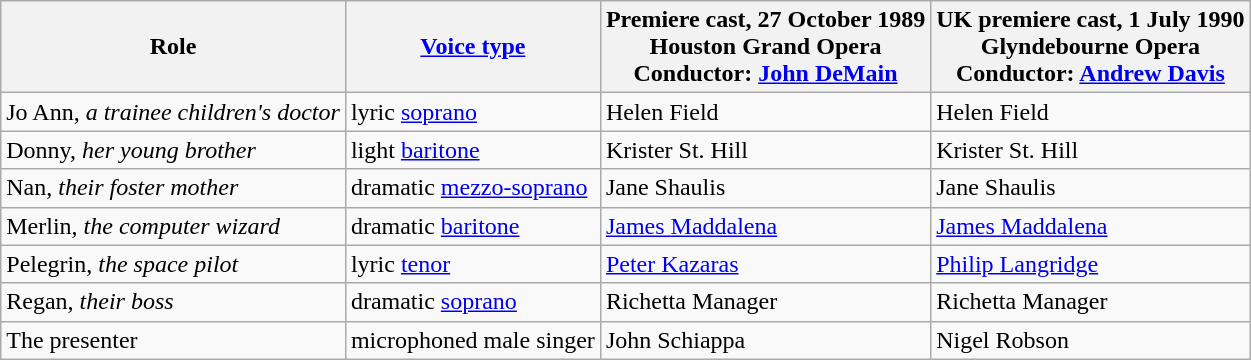<table class="wikitable">
<tr>
<th>Role</th>
<th><a href='#'>Voice type</a></th>
<th>Premiere cast, 27 October 1989<br>Houston Grand Opera<br>Conductor: <a href='#'>John DeMain</a></th>
<th>UK premiere cast, 1 July 1990<br>Glyndebourne Opera<br>Conductor: <a href='#'>Andrew Davis</a></th>
</tr>
<tr>
<td>Jo Ann, <em>a trainee children's doctor</em></td>
<td>lyric <a href='#'>soprano</a></td>
<td>Helen Field</td>
<td>Helen Field</td>
</tr>
<tr>
<td>Donny, <em>her young brother</em></td>
<td>light <a href='#'>baritone</a></td>
<td>Krister St. Hill</td>
<td>Krister St. Hill</td>
</tr>
<tr>
<td>Nan, <em>their foster mother</em></td>
<td>dramatic <a href='#'>mezzo-soprano</a></td>
<td>Jane Shaulis</td>
<td>Jane Shaulis</td>
</tr>
<tr>
<td>Merlin, <em>the computer wizard</em></td>
<td>dramatic <a href='#'>baritone</a></td>
<td><a href='#'>James Maddalena</a></td>
<td><a href='#'>James Maddalena</a></td>
</tr>
<tr>
<td>Pelegrin, <em>the space pilot</em></td>
<td>lyric <a href='#'>tenor</a></td>
<td><a href='#'>Peter Kazaras</a></td>
<td><a href='#'>Philip Langridge</a></td>
</tr>
<tr>
<td>Regan, <em>their boss</em></td>
<td>dramatic <a href='#'>soprano</a></td>
<td>Richetta Manager</td>
<td>Richetta Manager</td>
</tr>
<tr>
<td>The presenter</td>
<td>microphoned male singer</td>
<td>John Schiappa</td>
<td>Nigel Robson</td>
</tr>
</table>
